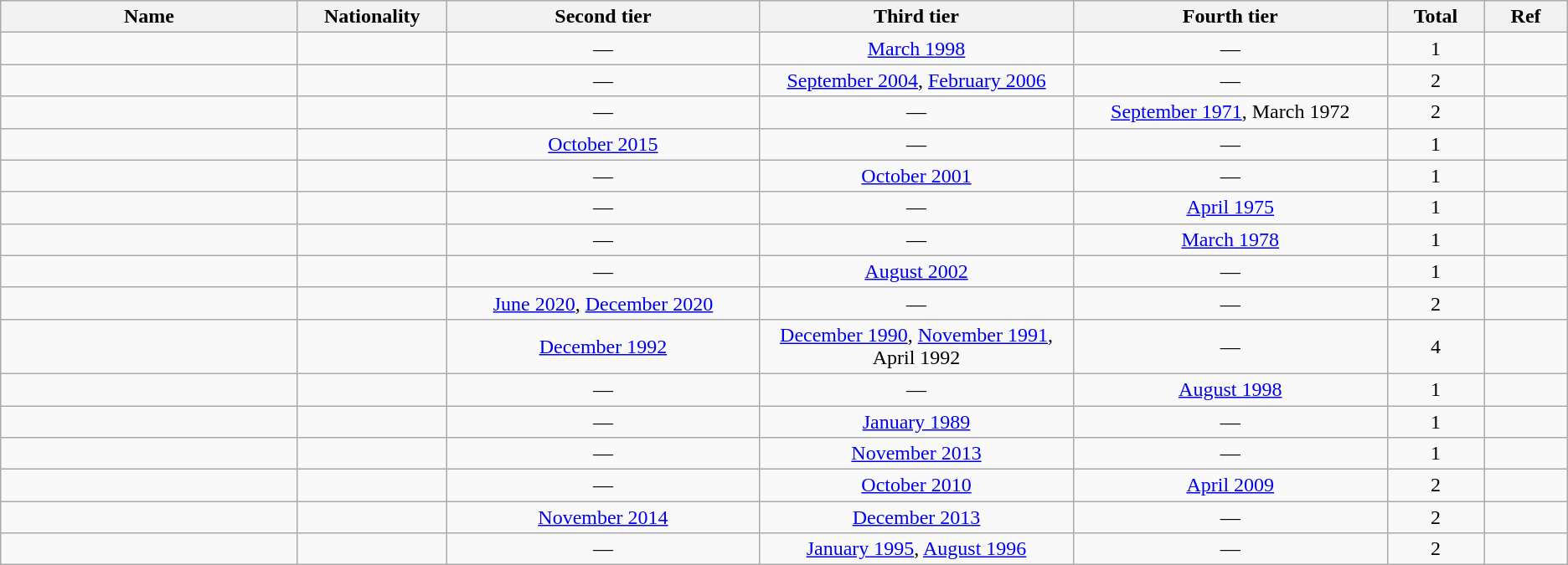<table class="wikitable sortable" style="text-align: center;">
<tr>
<th style="width:5%;" scope="col">Name</th>
<th style="width:1%;" scope="col">Nationality</th>
<th style="width:5%;" scope="col">Second tier</th>
<th style="width:5%;" scope="col">Third tier</th>
<th style="width:5%;" scope="col">Fourth tier</th>
<th style="width:1%;" scope="col">Total</th>
<th style="width:1%;" scope="col">Ref</th>
</tr>
<tr>
<td style="text-align:left;"></td>
<td style="text-align:left;"></td>
<td>—</td>
<td><a href='#'>March 1998</a></td>
<td>—</td>
<td>1</td>
<td></td>
</tr>
<tr>
<td style="text-align:left;"></td>
<td style="text-align:left;"></td>
<td>—</td>
<td><a href='#'>September 2004</a>, <a href='#'>February 2006</a></td>
<td>—</td>
<td>2</td>
<td></td>
</tr>
<tr>
<td style="text-align:left;"></td>
<td style="text-align:left;"></td>
<td>—</td>
<td>—</td>
<td><a href='#'>September 1971</a>, March 1972</td>
<td>2</td>
<td></td>
</tr>
<tr>
<td style="text-align:left;"></td>
<td style="text-align:left;"></td>
<td><a href='#'>October 2015</a></td>
<td>—</td>
<td>—</td>
<td>1</td>
<td></td>
</tr>
<tr>
<td style="text-align:left;"></td>
<td align="left"></td>
<td>—</td>
<td><a href='#'>October 2001</a></td>
<td>—</td>
<td>1</td>
<td></td>
</tr>
<tr>
<td style="text-align:left;"></td>
<td style="text-align:left;"></td>
<td>—</td>
<td>—</td>
<td><a href='#'>April 1975</a></td>
<td>1</td>
<td></td>
</tr>
<tr>
<td style="text-align:left;"></td>
<td style="text-align:left;"></td>
<td>—</td>
<td>—</td>
<td><a href='#'>March 1978</a></td>
<td>1</td>
<td></td>
</tr>
<tr>
<td style="text-align:left;"></td>
<td align="left"></td>
<td>—</td>
<td><a href='#'>August 2002</a></td>
<td>—</td>
<td>1</td>
<td></td>
</tr>
<tr>
<td style="text-align:left;"></td>
<td align="left"></td>
<td><a href='#'>June 2020</a>, <a href='#'>December 2020</a></td>
<td>—</td>
<td>—</td>
<td>2</td>
<td></td>
</tr>
<tr>
<td style="text-align:left;"></td>
<td style="text-align:left;"></td>
<td><a href='#'>December 1992</a></td>
<td><a href='#'>December 1990</a>, <a href='#'>November 1991</a>, April 1992</td>
<td>—</td>
<td>4</td>
<td></td>
</tr>
<tr>
<td style="text-align:left;"></td>
<td style="text-align:left;"></td>
<td>—</td>
<td>—</td>
<td><a href='#'>August 1998</a></td>
<td>1</td>
<td></td>
</tr>
<tr>
<td style="text-align:left;"></td>
<td style="text-align:left;"></td>
<td>—</td>
<td><a href='#'>January 1989</a></td>
<td>—</td>
<td>1</td>
<td></td>
</tr>
<tr>
<td style="text-align:left;"></td>
<td style="text-align:left;"></td>
<td>—</td>
<td><a href='#'>November 2013</a></td>
<td>—</td>
<td>1</td>
<td></td>
</tr>
<tr>
<td style="text-align:left;"></td>
<td style="text-align:left;"></td>
<td>—</td>
<td><a href='#'>October 2010</a></td>
<td><a href='#'>April 2009</a></td>
<td>2</td>
<td></td>
</tr>
<tr>
<td style="text-align:left;"></td>
<td style="text-align:left;"></td>
<td><a href='#'>November 2014</a></td>
<td><a href='#'>December 2013</a></td>
<td>—</td>
<td>2</td>
<td></td>
</tr>
<tr>
<td style="text-align:left;"></td>
<td style="text-align:left;"></td>
<td>—</td>
<td><a href='#'>January 1995</a>, <a href='#'>August 1996</a></td>
<td>—</td>
<td>2</td>
<td></td>
</tr>
</table>
